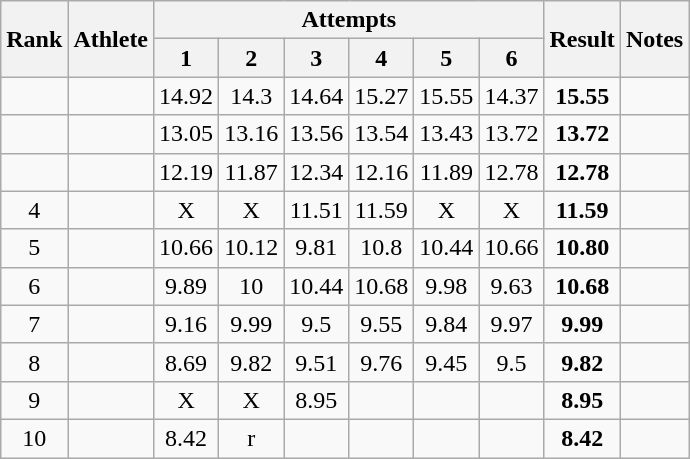<table class='wikitable'>
<tr>
<th rowspan=2>Rank</th>
<th rowspan=2>Athlete</th>
<th colspan=6>Attempts</th>
<th rowspan=2>Result</th>
<th rowspan=2>Notes</th>
</tr>
<tr>
<th>1</th>
<th>2</th>
<th>3</th>
<th>4</th>
<th>5</th>
<th>6</th>
</tr>
<tr align=center>
<td></td>
<td align="left"></td>
<td>14.92</td>
<td>14.3</td>
<td>14.64</td>
<td>15.27</td>
<td>15.55</td>
<td>14.37</td>
<td><strong> 15.55 </strong></td>
<td></td>
</tr>
<tr align=center>
<td></td>
<td align="left"></td>
<td>13.05</td>
<td>13.16</td>
<td>13.56</td>
<td>13.54</td>
<td>13.43</td>
<td>13.72</td>
<td><strong> 13.72 </strong></td>
<td></td>
</tr>
<tr align=center>
<td></td>
<td align="left"></td>
<td>12.19</td>
<td>11.87</td>
<td>12.34</td>
<td>12.16</td>
<td>11.89</td>
<td>12.78</td>
<td><strong> 12.78 </strong></td>
<td></td>
</tr>
<tr align=center>
<td>4</td>
<td align=left></td>
<td>X</td>
<td>X</td>
<td>11.51</td>
<td>11.59</td>
<td>X</td>
<td>X</td>
<td><strong> 11.59 </strong></td>
<td></td>
</tr>
<tr align=center>
<td>5</td>
<td align=left></td>
<td>10.66</td>
<td>10.12</td>
<td>9.81</td>
<td>10.8</td>
<td>10.44</td>
<td>10.66</td>
<td><strong> 10.80 </strong></td>
<td></td>
</tr>
<tr align=center>
<td>6</td>
<td align=left></td>
<td>9.89</td>
<td>10</td>
<td>10.44</td>
<td>10.68</td>
<td>9.98</td>
<td>9.63</td>
<td><strong> 10.68 </strong></td>
<td></td>
</tr>
<tr align=center>
<td>7</td>
<td align=left></td>
<td>9.16</td>
<td>9.99</td>
<td>9.5</td>
<td>9.55</td>
<td>9.84</td>
<td>9.97</td>
<td><strong> 9.99 </strong></td>
<td></td>
</tr>
<tr align=center>
<td>8</td>
<td align=left></td>
<td>8.69</td>
<td>9.82</td>
<td>9.51</td>
<td>9.76</td>
<td>9.45</td>
<td>9.5</td>
<td><strong> 9.82 </strong></td>
<td></td>
</tr>
<tr align=center>
<td>9</td>
<td align=left></td>
<td>X</td>
<td>X</td>
<td>8.95</td>
<td></td>
<td></td>
<td></td>
<td><strong> 8.95 </strong></td>
<td></td>
</tr>
<tr align=center>
<td>10</td>
<td align=left></td>
<td>8.42</td>
<td>r</td>
<td></td>
<td></td>
<td></td>
<td></td>
<td><strong> 8.42 </strong></td>
<td></td>
</tr>
</table>
